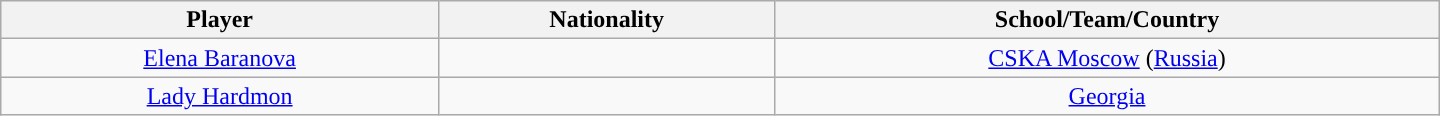<table class="wikitable" style="text-align:center; width:60em">
<tr>
<th>Player</th>
<th>Nationality</th>
<th>School/Team/Country</th>
</tr>
<tr>
<td><a href='#'>Elena Baranova</a></td>
<td></td>
<td><a href='#'>CSKA Moscow</a> (<a href='#'>Russia</a>)</td>
</tr>
<tr>
<td><a href='#'>Lady Hardmon</a></td>
<td></td>
<td><a href='#'>Georgia</a></td>
</tr>
</table>
